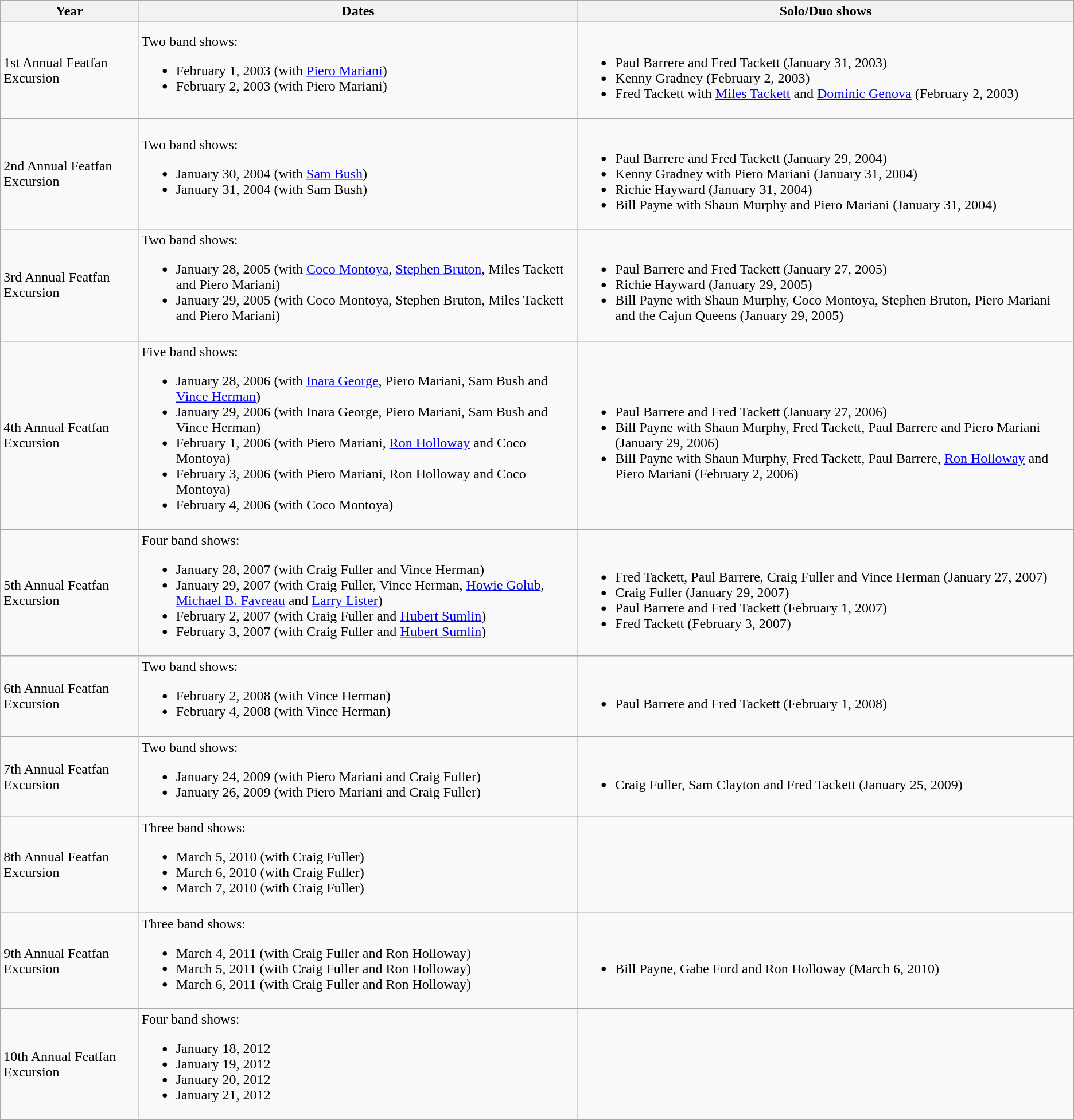<table class="wikitable">
<tr>
<th>Year</th>
<th>Dates</th>
<th>Solo/Duo shows</th>
</tr>
<tr>
<td>1st Annual Featfan Excursion</td>
<td>Two band shows:<br><ul><li>February 1, 2003 (with <a href='#'>Piero Mariani</a>)</li><li>February 2, 2003 (with Piero Mariani)</li></ul></td>
<td><br><ul><li>Paul Barrere and Fred Tackett (January 31, 2003)</li><li>Kenny Gradney (February 2, 2003)</li><li>Fred Tackett with <a href='#'>Miles Tackett</a> and <a href='#'>Dominic Genova</a> (February 2, 2003)</li></ul></td>
</tr>
<tr>
<td>2nd Annual Featfan Excursion</td>
<td>Two band shows:<br><ul><li>January 30, 2004 (with <a href='#'>Sam Bush</a>)</li><li>January 31, 2004 (with Sam Bush)</li></ul></td>
<td><br><ul><li>Paul Barrere and Fred Tackett (January 29, 2004)</li><li>Kenny Gradney with Piero Mariani (January 31, 2004)</li><li>Richie Hayward (January 31, 2004)</li><li>Bill Payne with Shaun Murphy and Piero Mariani (January 31, 2004)</li></ul></td>
</tr>
<tr>
<td>3rd Annual Featfan Excursion</td>
<td>Two band shows:<br><ul><li>January 28, 2005 (with <a href='#'>Coco Montoya</a>, <a href='#'>Stephen Bruton</a>, Miles Tackett and Piero Mariani)</li><li>January 29, 2005 (with Coco Montoya, Stephen Bruton, Miles Tackett and Piero Mariani)</li></ul></td>
<td><br><ul><li>Paul Barrere and Fred Tackett (January 27, 2005)</li><li>Richie Hayward (January 29, 2005)</li><li>Bill Payne with Shaun Murphy, Coco Montoya, Stephen Bruton, Piero Mariani and the Cajun Queens (January 29, 2005)</li></ul></td>
</tr>
<tr>
<td>4th Annual Featfan Excursion</td>
<td>Five band shows:<br><ul><li>January 28, 2006 (with <a href='#'>Inara George</a>, Piero Mariani, Sam Bush and <a href='#'>Vince Herman</a>)</li><li>January 29, 2006 (with Inara George, Piero Mariani, Sam Bush and Vince Herman)</li><li>February 1, 2006 (with Piero Mariani, <a href='#'>Ron Holloway</a> and Coco Montoya)</li><li>February 3, 2006 (with Piero Mariani, Ron Holloway and Coco Montoya)</li><li>February 4, 2006 (with Coco Montoya)</li></ul></td>
<td><br><ul><li>Paul Barrere and Fred Tackett (January 27, 2006)</li><li>Bill Payne with Shaun Murphy, Fred Tackett, Paul Barrere and Piero Mariani (January 29, 2006)</li><li>Bill Payne with Shaun Murphy, Fred Tackett, Paul Barrere, <a href='#'>Ron Holloway</a> and Piero Mariani (February 2, 2006)</li></ul></td>
</tr>
<tr>
<td>5th Annual Featfan Excursion</td>
<td>Four band shows:<br><ul><li>January 28, 2007 (with Craig Fuller and Vince Herman)</li><li>January 29, 2007 (with Craig Fuller, Vince Herman, <a href='#'>Howie Golub</a>, <a href='#'>Michael B. Favreau</a> and <a href='#'>Larry Lister</a>)</li><li>February 2, 2007 (with Craig Fuller and <a href='#'>Hubert Sumlin</a>)</li><li>February 3, 2007 (with Craig Fuller and <a href='#'>Hubert Sumlin</a>)</li></ul></td>
<td><br><ul><li>Fred Tackett, Paul Barrere, Craig Fuller and Vince Herman (January 27, 2007)</li><li>Craig Fuller (January 29, 2007)</li><li>Paul Barrere and Fred Tackett (February 1, 2007)</li><li>Fred Tackett (February 3, 2007)</li></ul></td>
</tr>
<tr>
<td>6th Annual Featfan Excursion</td>
<td>Two band shows:<br><ul><li>February 2, 2008 (with Vince Herman)</li><li>February 4, 2008 (with Vince Herman)</li></ul></td>
<td><br><ul><li>Paul Barrere and Fred Tackett (February 1, 2008)</li></ul></td>
</tr>
<tr>
<td>7th Annual Featfan Excursion</td>
<td>Two band shows:<br><ul><li>January 24, 2009 (with Piero Mariani and Craig Fuller)</li><li>January 26, 2009 (with Piero Mariani and Craig Fuller)</li></ul></td>
<td><br><ul><li>Craig Fuller, Sam Clayton and Fred Tackett (January 25, 2009)</li></ul></td>
</tr>
<tr>
<td>8th Annual Featfan Excursion</td>
<td>Three band shows:<br><ul><li>March 5, 2010 (with Craig Fuller)</li><li>March 6, 2010 (with Craig Fuller)</li><li>March 7, 2010 (with Craig Fuller)</li></ul></td>
<td></td>
</tr>
<tr>
<td>9th Annual Featfan Excursion</td>
<td>Three band shows:<br><ul><li>March 4, 2011 (with Craig Fuller and Ron Holloway)</li><li>March 5, 2011 (with Craig Fuller and Ron Holloway)</li><li>March 6, 2011 (with Craig Fuller and Ron Holloway)</li></ul></td>
<td><br><ul><li>Bill Payne, Gabe Ford and Ron Holloway (March 6, 2010)</li></ul></td>
</tr>
<tr>
<td>10th Annual Featfan Excursion</td>
<td>Four band shows:<br><ul><li>January 18, 2012</li><li>January 19, 2012</li><li>January 20, 2012</li><li>January 21, 2012</li></ul></td>
<td></td>
</tr>
</table>
